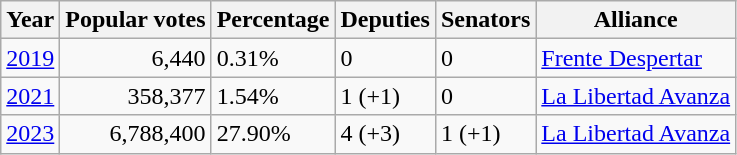<table class="wikitable sortable">
<tr>
<th>Year</th>
<th>Popular votes</th>
<th>Percentage</th>
<th>Deputies</th>
<th>Senators</th>
<th>Alliance</th>
</tr>
<tr>
<td><a href='#'>2019</a></td>
<td style="text-align:right">6,440</td>
<td>0.31%</td>
<td>0</td>
<td>0</td>
<td><a href='#'>Frente Despertar</a></td>
</tr>
<tr>
<td><a href='#'>2021</a></td>
<td style="text-align:right">358,377</td>
<td>1.54%</td>
<td>1 (+1)</td>
<td>0</td>
<td><a href='#'>La Libertad Avanza</a></td>
</tr>
<tr>
<td><a href='#'>2023</a></td>
<td style="text-align:right">6,788,400</td>
<td>27.90%</td>
<td>4 (+3)</td>
<td>1 (+1)</td>
<td><a href='#'>La Libertad Avanza</a></td>
</tr>
</table>
